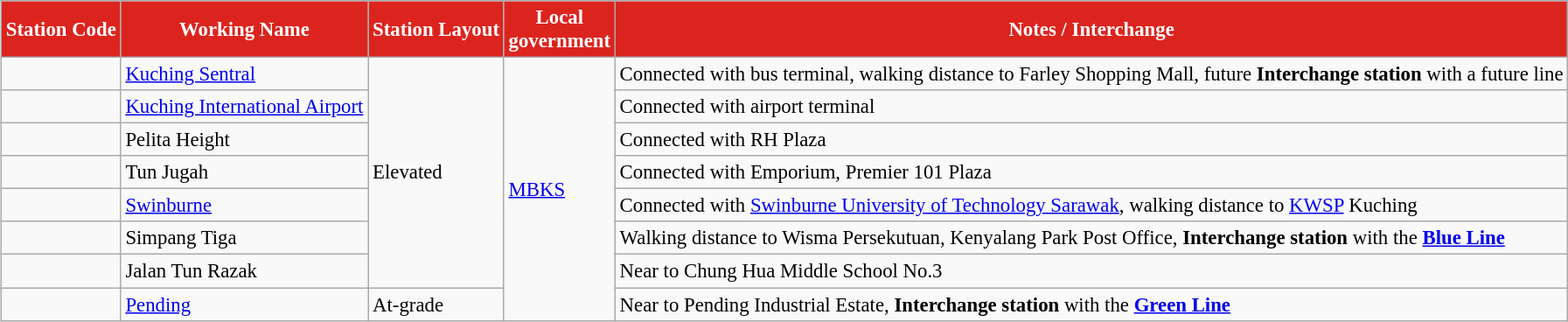<table class="wikitable sortable" style="margin-left:1em; margin-bottom:1em; color:black; font-size:95%;">
<tr style="background:#dc241f; text-align:center; color:white;">
<td><strong>Station Code</strong></td>
<td><strong>Working Name</strong></td>
<td><strong>Station Layout</strong></td>
<td><strong>Local<br>government</strong></td>
<td><strong>Notes / Interchange</strong></td>
</tr>
<tr>
<td></td>
<td><a href='#'>Kuching Sentral</a> </td>
<td rowspan="7">Elevated</td>
<td rowspan="8"><a href='#'>MBKS</a></td>
<td>Connected with bus terminal, walking distance to Farley Shopping Mall, future <strong>Interchange station</strong> with a future line</td>
</tr>
<tr>
<td></td>
<td><a href='#'>Kuching International Airport</a> </td>
<td>Connected with airport terminal</td>
</tr>
<tr>
<td></td>
<td>Pelita Height</td>
<td>Connected with RH Plaza</td>
</tr>
<tr>
<td></td>
<td>Tun Jugah</td>
<td>Connected with Emporium, Premier 101 Plaza</td>
</tr>
<tr>
<td></td>
<td><a href='#'>Swinburne</a></td>
<td>Connected with <a href='#'>Swinburne University of Technology Sarawak</a>, walking distance to <a href='#'>KWSP</a> Kuching</td>
</tr>
<tr>
<td></td>
<td>Simpang Tiga</td>
<td>Walking distance to Wisma Persekutuan, Kenyalang Park Post Office, <strong>Interchange station</strong> with the  <a href='#'><strong>Blue Line</strong></a></td>
</tr>
<tr>
<td></td>
<td>Jalan Tun Razak</td>
<td>Near to Chung Hua Middle School No.3</td>
</tr>
<tr>
<td></td>
<td><a href='#'>Pending</a></td>
<td>At-grade</td>
<td>Near to Pending Industrial Estate, <strong>Interchange station</strong> with the  <strong><a href='#'>Green Line</a></strong></td>
</tr>
</table>
